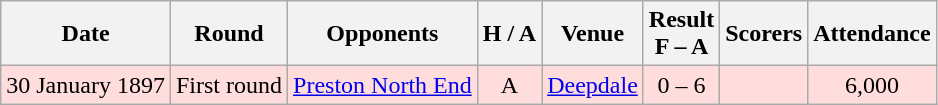<table class="wikitable" style="text-align:center">
<tr>
<th>Date</th>
<th>Round</th>
<th>Opponents</th>
<th>H / A</th>
<th>Venue</th>
<th>Result<br>F – A</th>
<th>Scorers</th>
<th>Attendance</th>
</tr>
<tr bgcolor="#ffdddd">
<td>30 January 1897</td>
<td>First round</td>
<td><a href='#'>Preston North End</a></td>
<td>A</td>
<td><a href='#'>Deepdale</a></td>
<td>0 – 6</td>
<td></td>
<td>6,000</td>
</tr>
</table>
